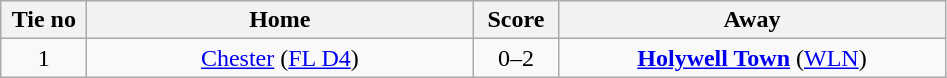<table class="wikitable" style="text-align:center">
<tr>
<th width=50>Tie no</th>
<th width=250>Home</th>
<th width=50>Score</th>
<th width=250>Away</th>
</tr>
<tr>
<td>1</td>
<td><a href='#'>Chester</a> (<a href='#'>FL D4</a>)</td>
<td>0–2</td>
<td><strong><a href='#'>Holywell Town</a></strong> (<a href='#'>WLN</a>)</td>
</tr>
</table>
